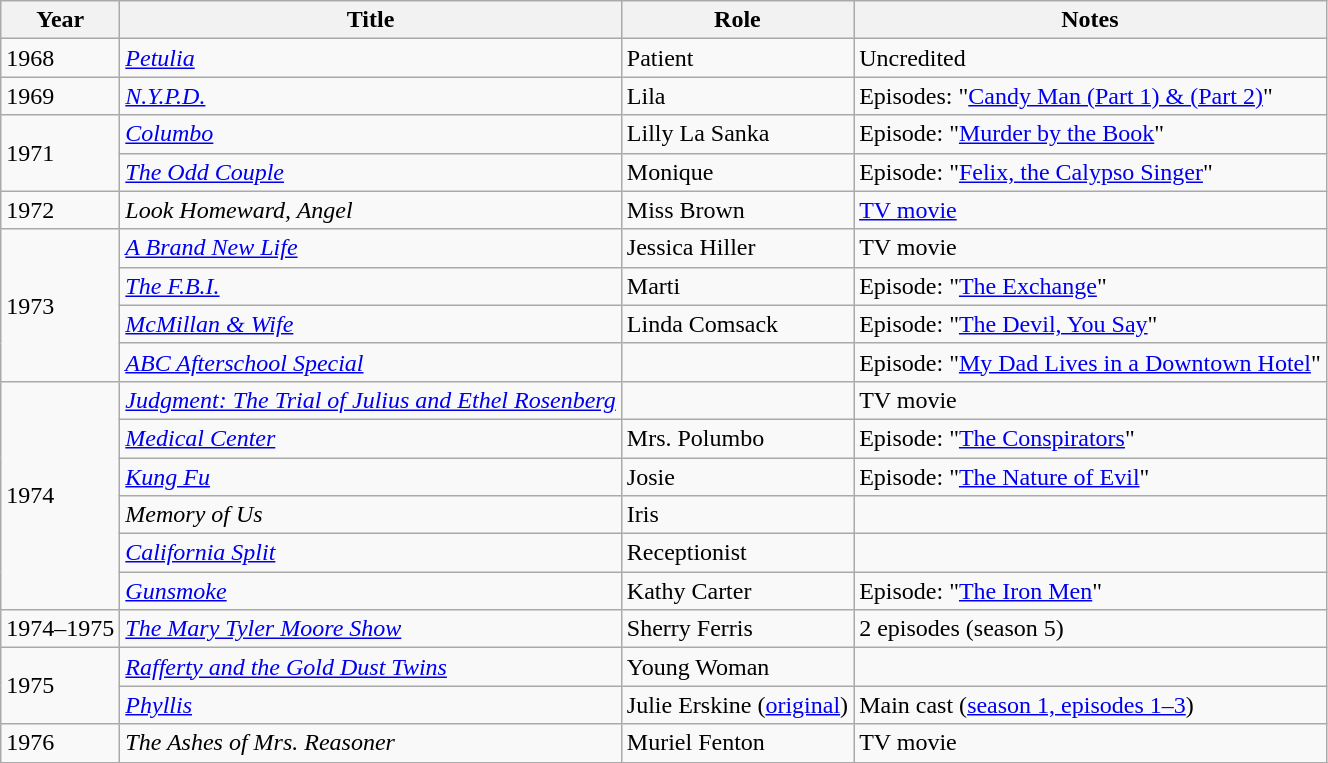<table class="wikitable sortable">
<tr>
<th>Year</th>
<th>Title</th>
<th>Role</th>
<th>Notes</th>
</tr>
<tr>
<td>1968</td>
<td><em><a href='#'>Petulia</a></em></td>
<td>Patient</td>
<td>Uncredited</td>
</tr>
<tr>
<td>1969</td>
<td><em><a href='#'>N.Y.P.D.</a></em></td>
<td>Lila</td>
<td>Episodes: "<a href='#'>Candy Man (Part 1) & (Part 2)</a>"</td>
</tr>
<tr>
<td rowspan=2>1971</td>
<td><em><a href='#'>Columbo</a></em></td>
<td>Lilly La Sanka</td>
<td>Episode: "<a href='#'>Murder by the Book</a>"</td>
</tr>
<tr>
<td><em><a href='#'>The Odd Couple</a></em></td>
<td>Monique</td>
<td>Episode: "<a href='#'>Felix, the Calypso Singer</a>"</td>
</tr>
<tr>
<td>1972</td>
<td><em>Look Homeward, Angel</em></td>
<td>Miss Brown</td>
<td><a href='#'>TV movie</a></td>
</tr>
<tr>
<td rowspan=4>1973</td>
<td><em><a href='#'>A Brand New Life</a></em></td>
<td>Jessica Hiller</td>
<td>TV movie</td>
</tr>
<tr>
<td><em><a href='#'>The F.B.I.</a></em></td>
<td>Marti</td>
<td>Episode: "<a href='#'>The Exchange</a>"</td>
</tr>
<tr>
<td><em><a href='#'>McMillan & Wife</a></em></td>
<td>Linda Comsack</td>
<td>Episode: "<a href='#'>The Devil, You Say</a>"</td>
</tr>
<tr>
<td><em><a href='#'>ABC Afterschool Special</a></em></td>
<td></td>
<td>Episode: "<a href='#'>My Dad Lives in a Downtown Hotel</a>"</td>
</tr>
<tr>
<td rowspan=6>1974</td>
<td><em><a href='#'>Judgment: The Trial of Julius and Ethel Rosenberg</a></em></td>
<td></td>
<td>TV movie</td>
</tr>
<tr>
<td><em><a href='#'>Medical Center</a></em></td>
<td>Mrs. Polumbo</td>
<td>Episode: "<a href='#'>The Conspirators</a>"</td>
</tr>
<tr>
<td><em><a href='#'>Kung Fu</a></em></td>
<td>Josie</td>
<td>Episode: "<a href='#'>The Nature of Evil</a>"</td>
</tr>
<tr>
<td><em>Memory of Us</em></td>
<td>Iris</td>
<td></td>
</tr>
<tr>
<td><em><a href='#'>California Split</a></em></td>
<td>Receptionist</td>
<td></td>
</tr>
<tr>
<td><em><a href='#'>Gunsmoke</a></em></td>
<td>Kathy Carter</td>
<td>Episode: "<a href='#'>The Iron Men</a>"</td>
</tr>
<tr>
<td>1974–1975</td>
<td><em><a href='#'>The Mary Tyler Moore Show</a></em></td>
<td>Sherry Ferris</td>
<td>2 episodes (season 5)</td>
</tr>
<tr>
<td rowspan=2>1975</td>
<td><em><a href='#'>Rafferty and the Gold Dust Twins</a></em></td>
<td>Young Woman</td>
<td></td>
</tr>
<tr>
<td><em><a href='#'>Phyllis</a></em></td>
<td>Julie Erskine (<a href='#'>original</a>)</td>
<td>Main cast (<a href='#'>season 1, episodes 1–3</a>)</td>
</tr>
<tr>
<td>1976</td>
<td><em>The Ashes of Mrs. Reasoner</em></td>
<td>Muriel Fenton</td>
<td>TV movie</td>
</tr>
<tr>
</tr>
</table>
